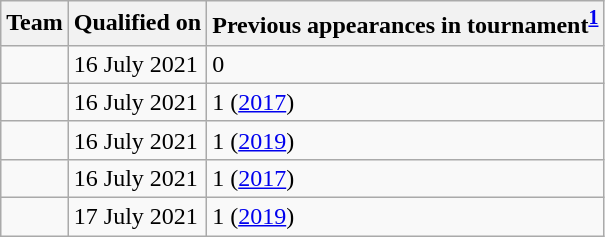<table class="wikitable sortable" style="text-align: left;">
<tr>
<th>Team</th>
<th>Qualified on</th>
<th>Previous appearances in tournament<sup><a href='#'>1</a></sup></th>
</tr>
<tr>
<td></td>
<td>16 July 2021</td>
<td>0</td>
</tr>
<tr>
<td></td>
<td>16 July 2021</td>
<td>1 (<a href='#'>2017</a>)</td>
</tr>
<tr>
<td></td>
<td>16 July 2021</td>
<td>1 (<a href='#'>2019</a>)</td>
</tr>
<tr>
<td></td>
<td>16 July 2021</td>
<td>1 (<a href='#'>2017</a>)</td>
</tr>
<tr>
<td></td>
<td>17 July 2021</td>
<td>1 (<a href='#'>2019</a>)</td>
</tr>
</table>
